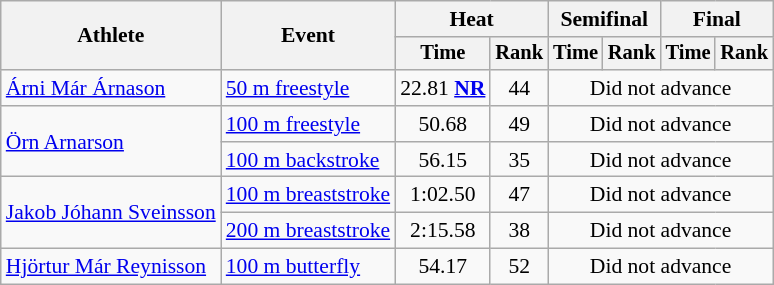<table class=wikitable style="font-size:90%">
<tr>
<th rowspan="2">Athlete</th>
<th rowspan="2">Event</th>
<th colspan="2">Heat</th>
<th colspan="2">Semifinal</th>
<th colspan="2">Final</th>
</tr>
<tr style="font-size:95%">
<th>Time</th>
<th>Rank</th>
<th>Time</th>
<th>Rank</th>
<th>Time</th>
<th>Rank</th>
</tr>
<tr align=center>
<td align=left><a href='#'>Árni Már Árnason</a></td>
<td align=left><a href='#'>50 m freestyle</a></td>
<td>22.81 <strong><a href='#'>NR</a></strong></td>
<td>44</td>
<td colspan=4>Did not advance</td>
</tr>
<tr align=center>
<td align=left rowspan=2><a href='#'>Örn Arnarson</a></td>
<td align=left><a href='#'>100 m freestyle</a></td>
<td>50.68</td>
<td>49</td>
<td colspan=4>Did not advance</td>
</tr>
<tr align=center>
<td align=left><a href='#'>100 m backstroke</a></td>
<td>56.15</td>
<td>35</td>
<td colspan=4>Did not advance</td>
</tr>
<tr align=center>
<td align=left rowspan=2><a href='#'>Jakob Jóhann Sveinsson</a></td>
<td align=left><a href='#'>100 m breaststroke</a></td>
<td>1:02.50</td>
<td>47</td>
<td colspan=4>Did not advance</td>
</tr>
<tr align=center>
<td align=left><a href='#'>200 m breaststroke</a></td>
<td>2:15.58</td>
<td>38</td>
<td colspan=4>Did not advance</td>
</tr>
<tr align=center>
<td align=left><a href='#'>Hjörtur Már Reynisson</a></td>
<td align=left><a href='#'>100 m butterfly</a></td>
<td>54.17</td>
<td>52</td>
<td colspan=4>Did not advance</td>
</tr>
</table>
